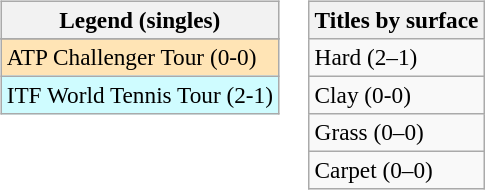<table>
<tr valign=top>
<td><br><table class=wikitable style=font-size:97%>
<tr>
<th>Legend (singles)</th>
</tr>
<tr bgcolor=e5d1cb>
</tr>
<tr bgcolor=moccasin>
<td>ATP Challenger Tour (0-0)</td>
</tr>
<tr bgcolor=cffcff>
<td>ITF World Tennis Tour (2-1)</td>
</tr>
</table>
</td>
<td><br><table class=wikitable style=font-size:97%>
<tr>
<th>Titles by surface</th>
</tr>
<tr>
<td>Hard (2–1)</td>
</tr>
<tr>
<td>Clay (0-0)</td>
</tr>
<tr>
<td>Grass (0–0)</td>
</tr>
<tr>
<td>Carpet (0–0)</td>
</tr>
</table>
</td>
</tr>
</table>
